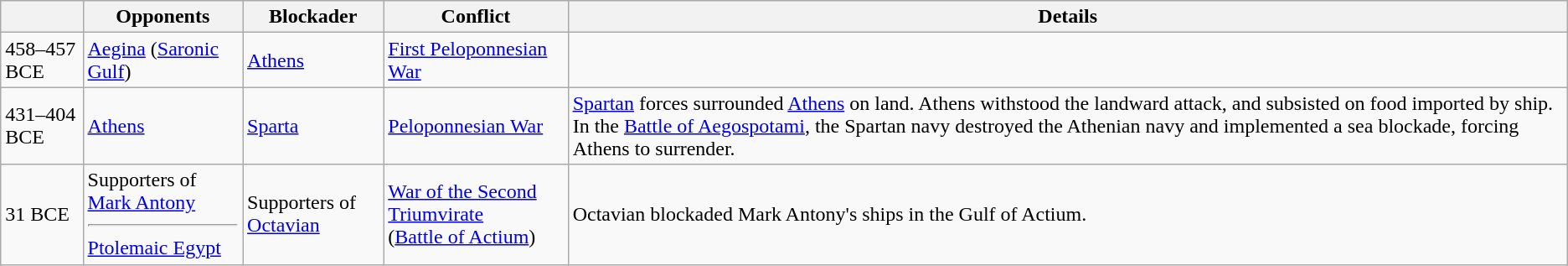<table class="wikitable">
<tr>
<th></th>
<th>Opponents</th>
<th>Blockader</th>
<th>Conflict</th>
<th>Details</th>
</tr>
<tr>
<td>458–457 BCE</td>
<td><a href='#'>Aegina</a> (<a href='#'>Saronic Gulf</a>)</td>
<td><a href='#'>Athens</a></td>
<td><a href='#'>First Peloponnesian War</a></td>
<td></td>
</tr>
<tr>
<td>431–404 BCE</td>
<td><a href='#'>Athens</a></td>
<td><a href='#'>Sparta</a></td>
<td><a href='#'>Peloponnesian War</a></td>
<td><a href='#'>Spartan</a> forces surrounded <a href='#'>Athens</a> on land. Athens withstood the landward attack, and subsisted on food imported by ship. In the <a href='#'>Battle of Aegospotami</a>, the Spartan navy destroyed the Athenian navy and implemented a sea blockade, forcing Athens to surrender.</td>
</tr>
<tr>
<td>31 BCE</td>
<td>Supporters of <a href='#'>Mark Antony</a><hr><a href='#'>Ptolemaic Egypt</a></td>
<td>Supporters of <a href='#'>Octavian</a></td>
<td><a href='#'>War of the Second Triumvirate</a><br>(<a href='#'>Battle of Actium</a>)</td>
<td>Octavian blockaded Mark Antony's ships in the Gulf of Actium.</td>
</tr>
</table>
